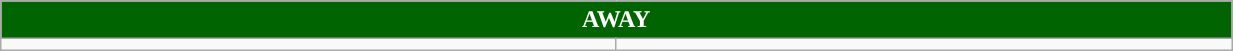<table class="wikitable collapsible collapsed" style="width:65%">
<tr>
<th colspan=6 ! style="color:#FFFFFF; background:#006400">AWAY</th>
</tr>
<tr>
<td></td>
<td></td>
</tr>
</table>
